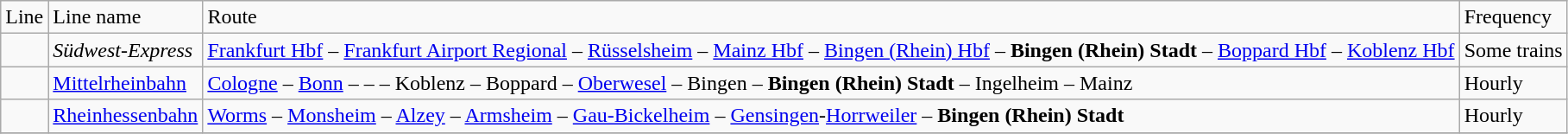<table class="wikitable">
<tr class="hintergrundfarbe6">
<td>Line</td>
<td>Line name</td>
<td>Route</td>
<td>Frequency</td>
</tr>
<tr>
<td></td>
<td><em>Südwest-Express</em></td>
<td><a href='#'>Frankfurt Hbf</a> – <a href='#'>Frankfurt Airport Regional</a> – <a href='#'>Rüsselsheim</a> – <a href='#'>Mainz Hbf</a>  – <a href='#'>Bingen (Rhein) Hbf</a> – <strong>Bingen (Rhein) Stadt</strong> – <a href='#'>Boppard Hbf</a> –  <a href='#'>Koblenz Hbf</a></td>
<td>Some trains</td>
</tr>
<tr>
<td></td>
<td><a href='#'>Mittelrheinbahn</a></td>
<td><a href='#'>Cologne</a> – <a href='#'>Bonn</a> –  –  – Koblenz – Boppard – <a href='#'>Oberwesel</a> – Bingen – <strong>Bingen (Rhein) Stadt</strong> – Ingelheim – Mainz</td>
<td>Hourly</td>
</tr>
<tr>
<td></td>
<td><a href='#'>Rheinhessenbahn</a></td>
<td><a href='#'>Worms</a> – <a href='#'>Monsheim</a> – <a href='#'>Alzey</a> – <a href='#'>Armsheim</a> – <a href='#'>Gau-Bickelheim</a> – <a href='#'>Gensingen</a>-<a href='#'>Horrweiler</a> – <strong>Bingen (Rhein) Stadt</strong></td>
<td>Hourly</td>
</tr>
<tr>
</tr>
</table>
